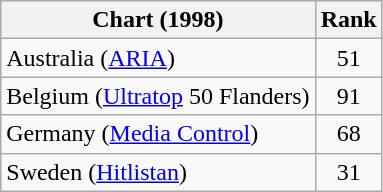<table class="wikitable sortable">
<tr>
<th>Chart (1998)</th>
<th>Rank</th>
</tr>
<tr>
<td>Australia (<a href='#'>ARIA</a>)</td>
<td align="center">51</td>
</tr>
<tr>
<td>Belgium (<a href='#'>Ultratop</a> 50 Flanders)</td>
<td align="center">91</td>
</tr>
<tr>
<td>Germany (<a href='#'>Media Control</a>)</td>
<td align="center">68</td>
</tr>
<tr>
<td>Sweden (<a href='#'>Hitlistan</a>)</td>
<td align="center">31</td>
</tr>
</table>
